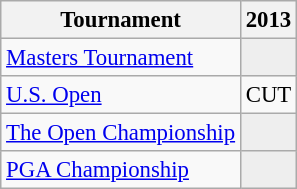<table class="wikitable" style="font-size:95%;text-align:center;">
<tr>
<th>Tournament</th>
<th>2013</th>
</tr>
<tr>
<td align=left><a href='#'>Masters Tournament</a></td>
<td style="background:#eeeeee;"></td>
</tr>
<tr>
<td align=left><a href='#'>U.S. Open</a></td>
<td>CUT</td>
</tr>
<tr>
<td align=left><a href='#'>The Open Championship</a></td>
<td style="background:#eeeeee;"></td>
</tr>
<tr>
<td align=left><a href='#'>PGA Championship</a></td>
<td style="background:#eeeeee;"></td>
</tr>
</table>
